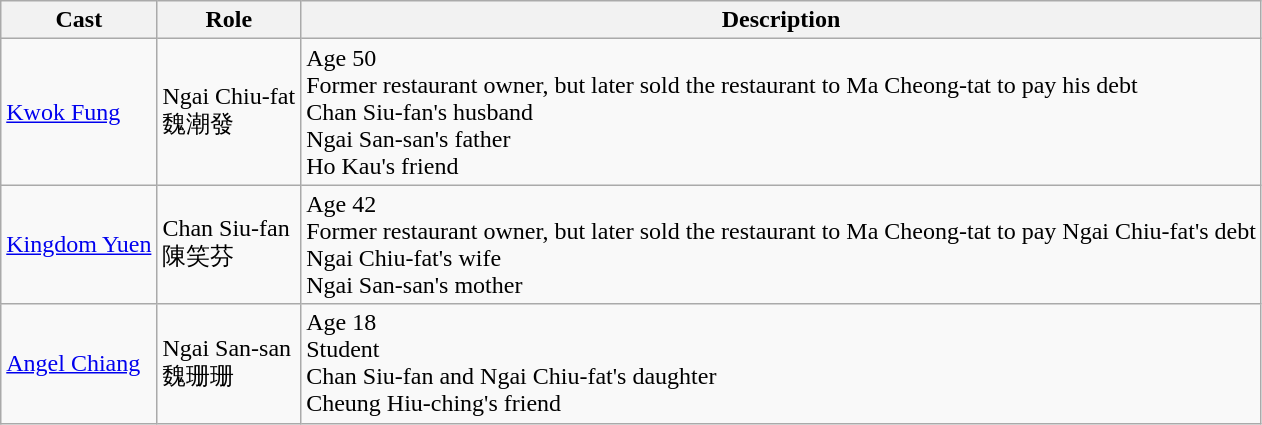<table class="wikitable">
<tr>
<th>Cast</th>
<th>Role</th>
<th>Description</th>
</tr>
<tr>
<td><a href='#'>Kwok Fung</a></td>
<td>Ngai Chiu-fat <br> 魏潮發</td>
<td>Age 50<br>Former restaurant owner, but later sold the restaurant to Ma Cheong-tat to pay his debt<br> Chan Siu-fan's husband <br> Ngai San-san's father <br> Ho Kau's friend</td>
</tr>
<tr>
<td><a href='#'>Kingdom Yuen</a></td>
<td>Chan Siu-fan <br> 陳笑芬</td>
<td>Age 42<br>Former restaurant owner, but later sold the restaurant to Ma Cheong-tat to pay Ngai Chiu-fat's debt<br> Ngai Chiu-fat's wife <br> Ngai San-san's mother</td>
</tr>
<tr>
<td><a href='#'>Angel Chiang</a></td>
<td>Ngai San-san <br> 魏珊珊</td>
<td>Age 18<br>Student <br> Chan Siu-fan and Ngai Chiu-fat's daughter <br> Cheung Hiu-ching's friend</td>
</tr>
</table>
